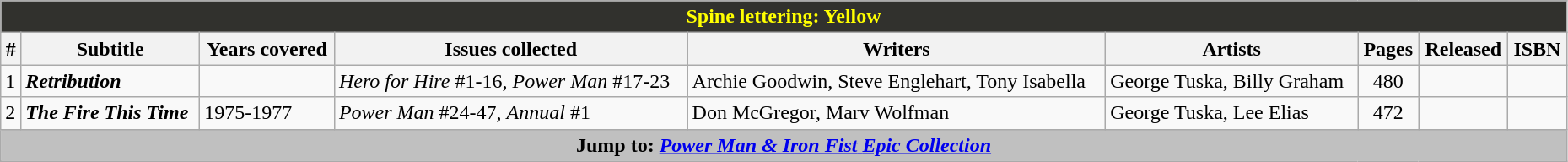<table class="wikitable sortable" width=98%>
<tr>
<th colspan=9 style="background-color: #31312D; color: yellow;">Spine lettering: Yellow</th>
</tr>
<tr>
<th class="unsortable">#</th>
<th class="unsortable">Subtitle</th>
<th>Years covered</th>
<th class="unsortable">Issues collected</th>
<th class="unsortable">Writers</th>
<th class="unsortable">Artists</th>
<th class="unsortable">Pages</th>
<th>Released</th>
<th class="unsortable">ISBN</th>
</tr>
<tr>
<td>1</td>
<td><strong><em>Retribution</em></strong></td>
<td></td>
<td><em>Hero for Hire</em> #1-16,  <em>Power Man</em> #17-23</td>
<td>Archie Goodwin, Steve Englehart, Tony Isabella</td>
<td>George Tuska, Billy Graham</td>
<td style="text-align: center;">480</td>
<td></td>
<td></td>
</tr>
<tr>
<td>2</td>
<td><strong><em>The Fire This Time</em></strong></td>
<td>1975-1977</td>
<td><em>Power Man</em> #24-47, <em>Annual</em> #1</td>
<td>Don McGregor, Marv Wolfman</td>
<td>George Tuska, Lee Elias</td>
<td style="text-align: center;">472</td>
<td></td>
<td></td>
</tr>
<tr>
<th colspan=9 style="background-color: silver;">Jump to: <a href='#'><em>Power Man & Iron Fist</em> <em>Epic Collection</em></a></th>
</tr>
</table>
